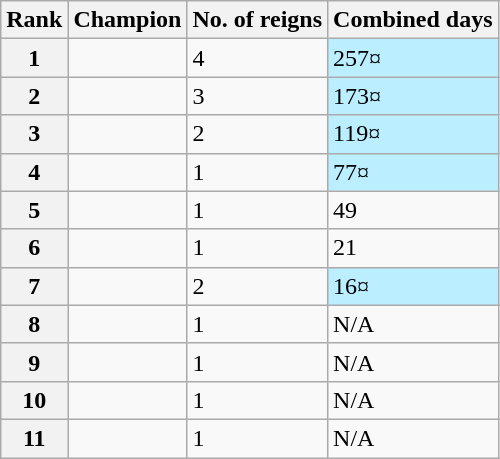<table class="wikitable sortable">
<tr>
<th scope=col>Rank</th>
<th scope=col>Champion</th>
<th scope=col>No. of reigns</th>
<th scope=col>Combined days</th>
</tr>
<tr>
<th scope=row>1</th>
<td></td>
<td>4</td>
<td style="background-color:#bbeeff">257¤</td>
</tr>
<tr>
<th scope=row>2</th>
<td></td>
<td>3</td>
<td style="background-color:#bbeeff">173¤</td>
</tr>
<tr>
<th scope=row>3</th>
<td></td>
<td>2</td>
<td style="background-color:#bbeeff">119¤</td>
</tr>
<tr>
<th scope=row>4</th>
<td></td>
<td>1</td>
<td style="background-color:#bbeeff">77¤</td>
</tr>
<tr>
<th scope=row>5</th>
<td></td>
<td>1</td>
<td>49</td>
</tr>
<tr>
<th scope=row>6</th>
<td></td>
<td>1</td>
<td>21</td>
</tr>
<tr>
<th scope=row>7</th>
<td></td>
<td>2</td>
<td style="background-color:#bbeeff">16¤</td>
</tr>
<tr>
<th scope=row>8</th>
<td></td>
<td>1</td>
<td>N/A</td>
</tr>
<tr>
<th scope=row>9</th>
<td></td>
<td>1</td>
<td>N/A</td>
</tr>
<tr>
<th scope=row>10</th>
<td></td>
<td>1</td>
<td>N/A</td>
</tr>
<tr>
<th scope=row>11</th>
<td></td>
<td>1</td>
<td>N/A</td>
</tr>
</table>
